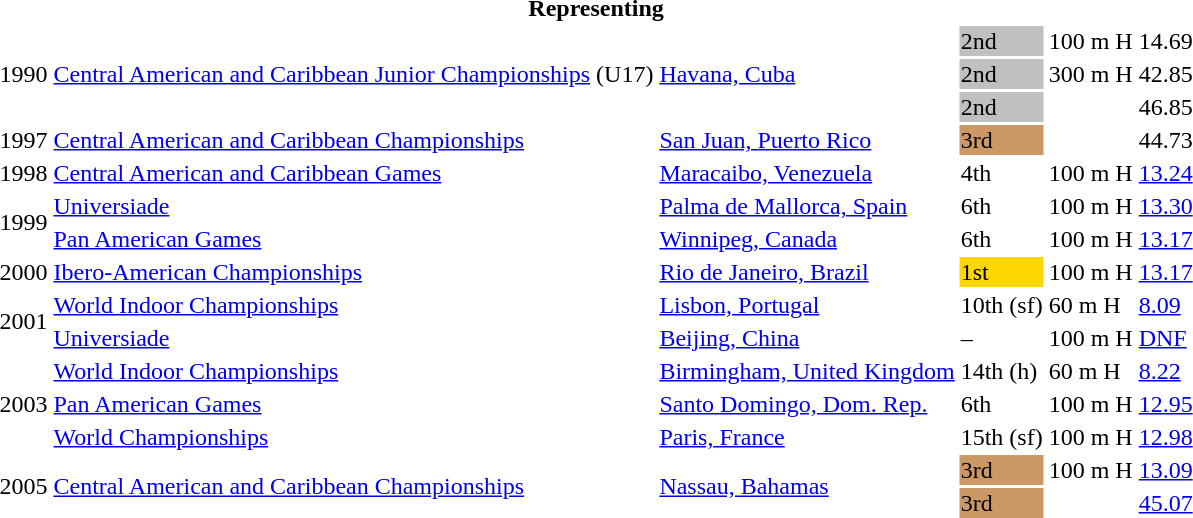<table>
<tr>
<th colspan="6">Representing </th>
</tr>
<tr>
<td rowspan=3>1990</td>
<td rowspan=3><a href='#'>Central American and Caribbean Junior Championships</a> (U17)</td>
<td rowspan=3><a href='#'>Havana, Cuba</a></td>
<td bgcolor=silver>2nd</td>
<td>100 m H</td>
<td>14.69</td>
</tr>
<tr>
<td bgcolor=silver>2nd</td>
<td>300 m H</td>
<td>42.85</td>
</tr>
<tr>
<td bgcolor=silver>2nd</td>
<td></td>
<td>46.85</td>
</tr>
<tr>
<td>1997</td>
<td><a href='#'>Central American and Caribbean Championships</a></td>
<td><a href='#'>San Juan, Puerto Rico</a></td>
<td bgcolor=cc9966>3rd</td>
<td></td>
<td>44.73</td>
</tr>
<tr>
<td>1998</td>
<td><a href='#'>Central American and Caribbean Games</a></td>
<td><a href='#'>Maracaibo, Venezuela</a></td>
<td>4th</td>
<td>100 m H</td>
<td><a href='#'>13.24</a></td>
</tr>
<tr>
<td rowspan=2>1999</td>
<td><a href='#'>Universiade</a></td>
<td><a href='#'>Palma de Mallorca, Spain</a></td>
<td>6th</td>
<td>100 m H</td>
<td><a href='#'>13.30</a></td>
</tr>
<tr>
<td><a href='#'>Pan American Games</a></td>
<td><a href='#'>Winnipeg, Canada</a></td>
<td>6th</td>
<td>100 m H</td>
<td><a href='#'>13.17</a></td>
</tr>
<tr>
<td>2000</td>
<td><a href='#'>Ibero-American Championships</a></td>
<td><a href='#'>Rio de Janeiro, Brazil</a></td>
<td bgcolor=gold>1st</td>
<td>100 m H</td>
<td><a href='#'>13.17</a></td>
</tr>
<tr>
<td rowspan=2>2001</td>
<td><a href='#'>World Indoor Championships</a></td>
<td><a href='#'>Lisbon, Portugal</a></td>
<td>10th (sf)</td>
<td>60 m H</td>
<td><a href='#'>8.09</a></td>
</tr>
<tr>
<td><a href='#'>Universiade</a></td>
<td><a href='#'>Beijing, China</a></td>
<td>–</td>
<td>100 m H</td>
<td><a href='#'>DNF</a></td>
</tr>
<tr>
<td rowspan=3>2003</td>
<td><a href='#'>World Indoor Championships</a></td>
<td><a href='#'>Birmingham, United Kingdom</a></td>
<td>14th (h)</td>
<td>60 m H</td>
<td><a href='#'>8.22</a></td>
</tr>
<tr>
<td><a href='#'>Pan American Games</a></td>
<td><a href='#'>Santo Domingo, Dom. Rep.</a></td>
<td>6th</td>
<td>100 m H</td>
<td><a href='#'>12.95</a></td>
</tr>
<tr>
<td><a href='#'>World Championships</a></td>
<td><a href='#'>Paris, France</a></td>
<td>15th (sf)</td>
<td>100 m H</td>
<td><a href='#'>12.98</a></td>
</tr>
<tr>
<td rowspan=2>2005</td>
<td rowspan=2><a href='#'>Central American and Caribbean Championships</a></td>
<td rowspan=2><a href='#'>Nassau, Bahamas</a></td>
<td bgcolor=cc9966>3rd</td>
<td>100 m H</td>
<td><a href='#'>13.09</a></td>
</tr>
<tr>
<td bgcolor=cc9966>3rd</td>
<td></td>
<td><a href='#'>45.07</a></td>
</tr>
</table>
